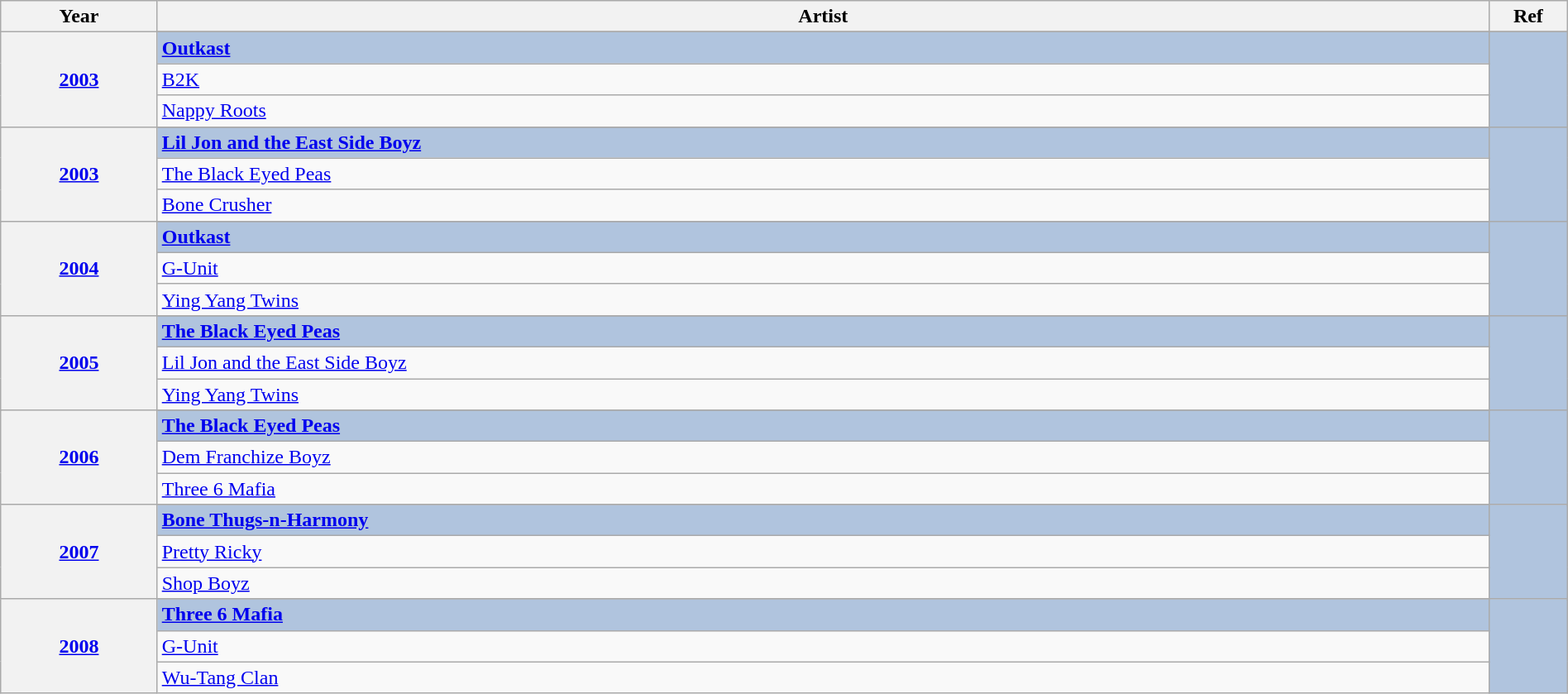<table class="wikitable" width="100%">
<tr>
<th width="10%">Year</th>
<th width="85%">Artist</th>
<th width="5%">Ref</th>
</tr>
<tr>
<th rowspan="4" align="center"><a href='#'>2003<br></a></th>
</tr>
<tr style="background:#B0C4DE">
<td><strong><a href='#'>Outkast</a></strong></td>
<td rowspan="4" align="center"></td>
</tr>
<tr>
<td><a href='#'>B2K</a></td>
</tr>
<tr>
<td><a href='#'>Nappy Roots</a></td>
</tr>
<tr>
<th rowspan="4" align="center"><a href='#'>2003<br></a></th>
</tr>
<tr style="background:#B0C4DE">
<td><strong><a href='#'>Lil Jon and the East Side Boyz</a></strong></td>
<td rowspan="4" align="center"></td>
</tr>
<tr>
<td><a href='#'>The Black Eyed Peas</a></td>
</tr>
<tr>
<td><a href='#'>Bone Crusher</a></td>
</tr>
<tr>
<th rowspan="4" align="center"><a href='#'>2004<br></a></th>
</tr>
<tr style="background:#B0C4DE">
<td><strong><a href='#'>Outkast</a></strong></td>
<td rowspan="4" align="center"></td>
</tr>
<tr>
<td><a href='#'>G-Unit</a></td>
</tr>
<tr>
<td><a href='#'>Ying Yang Twins</a></td>
</tr>
<tr>
<th rowspan="4" align="center"><a href='#'>2005<br></a></th>
</tr>
<tr style="background:#B0C4DE">
<td><strong><a href='#'>The Black Eyed Peas</a></strong></td>
<td rowspan="4" align="center"></td>
</tr>
<tr>
<td><a href='#'>Lil Jon and the East Side Boyz</a></td>
</tr>
<tr>
<td><a href='#'>Ying Yang Twins</a></td>
</tr>
<tr>
<th rowspan="4" align="center"><a href='#'>2006<br></a></th>
</tr>
<tr style="background:#B0C4DE">
<td><strong><a href='#'>The Black Eyed Peas</a></strong></td>
<td rowspan="4" align="center"></td>
</tr>
<tr>
<td><a href='#'>Dem Franchize Boyz</a></td>
</tr>
<tr>
<td><a href='#'>Three 6 Mafia</a></td>
</tr>
<tr>
<th rowspan="4" align="center"><a href='#'>2007<br></a></th>
</tr>
<tr style="background:#B0C4DE">
<td><strong><a href='#'>Bone Thugs-n-Harmony</a></strong></td>
<td rowspan="4" align="center"></td>
</tr>
<tr>
<td><a href='#'>Pretty Ricky</a></td>
</tr>
<tr>
<td><a href='#'>Shop Boyz</a></td>
</tr>
<tr>
<th rowspan="4" align="center"><a href='#'>2008<br></a></th>
</tr>
<tr style="background:#B0C4DE">
<td><strong><a href='#'>Three 6 Mafia</a></strong></td>
<td rowspan="4" align="center"></td>
</tr>
<tr>
<td><a href='#'>G-Unit</a></td>
</tr>
<tr>
<td><a href='#'>Wu-Tang Clan</a></td>
</tr>
</table>
